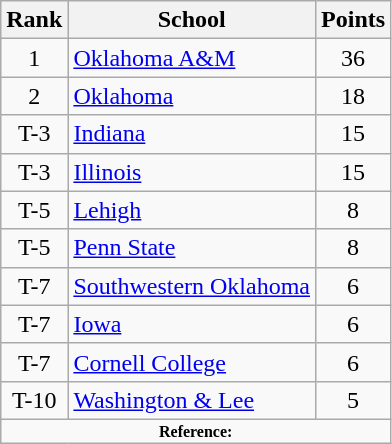<table class="wikitable" style="text-align:center">
<tr>
<th>Rank</th>
<th>School</th>
<th>Points</th>
</tr>
<tr>
<td>1</td>
<td align=left><a href='#'>Oklahoma A&M</a></td>
<td>36</td>
</tr>
<tr>
<td>2</td>
<td align=left><a href='#'>Oklahoma</a></td>
<td>18</td>
</tr>
<tr>
<td>T-3</td>
<td align=left><a href='#'>Indiana</a></td>
<td>15</td>
</tr>
<tr>
<td>T-3</td>
<td align=left><a href='#'>Illinois</a></td>
<td>15</td>
</tr>
<tr>
<td>T-5</td>
<td align=left><a href='#'>Lehigh</a></td>
<td>8</td>
</tr>
<tr>
<td>T-5</td>
<td align=left><a href='#'>Penn State</a></td>
<td>8</td>
</tr>
<tr>
<td>T-7</td>
<td align=left><a href='#'>Southwestern Oklahoma</a></td>
<td>6</td>
</tr>
<tr>
<td>T-7</td>
<td align=left><a href='#'>Iowa</a></td>
<td>6</td>
</tr>
<tr>
<td>T-7</td>
<td align=left><a href='#'>Cornell College</a></td>
<td>6</td>
</tr>
<tr>
<td>T-10</td>
<td align=left><a href='#'>Washington & Lee</a></td>
<td>5</td>
</tr>
<tr>
<td colspan="3"  style="font-size:8pt; text-align:center;"><strong>Reference:</strong></td>
</tr>
</table>
